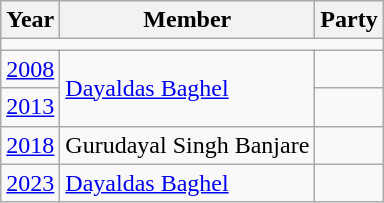<table class="wikitable sortable">
<tr>
<th>Year</th>
<th>Member</th>
<th colspan="2">Party</th>
</tr>
<tr>
<td colspan="4"></td>
</tr>
<tr>
<td><a href='#'>2008</a></td>
<td rowspan="2"><a href='#'>Dayaldas Baghel</a></td>
<td></td>
</tr>
<tr>
<td><a href='#'>2013</a></td>
</tr>
<tr>
<td><a href='#'>2018</a></td>
<td>Gurudayal Singh Banjare</td>
<td></td>
</tr>
<tr>
<td><a href='#'>2023</a></td>
<td><a href='#'>Dayaldas Baghel</a></td>
<td></td>
</tr>
</table>
